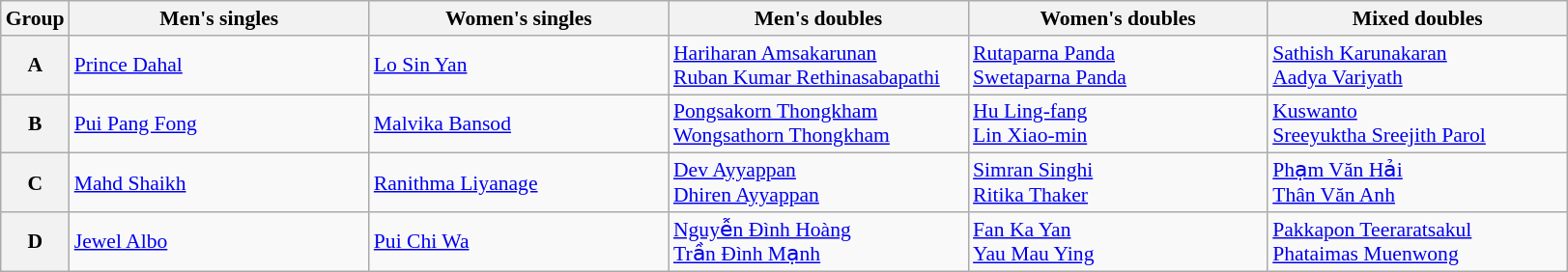<table class="wikitable" style="font-size:90%">
<tr>
<th>Group</th>
<th width="200">Men's singles</th>
<th width="200">Women's singles</th>
<th width="200">Men's doubles</th>
<th width="200">Women's doubles</th>
<th width="200">Mixed doubles</th>
</tr>
<tr>
<th>A</th>
<td> <a href='#'>Prince Dahal</a></td>
<td> <a href='#'>Lo Sin Yan</a></td>
<td> <a href='#'>Hariharan Amsakarunan</a><br> <a href='#'>Ruban Kumar Rethinasabapathi</a></td>
<td> <a href='#'>Rutaparna Panda</a><br> <a href='#'>Swetaparna Panda</a></td>
<td> <a href='#'>Sathish Karunakaran</a><br> <a href='#'>Aadya Variyath</a></td>
</tr>
<tr>
<th>B</th>
<td> <a href='#'>Pui Pang Fong</a></td>
<td> <a href='#'>Malvika Bansod</a></td>
<td> <a href='#'>Pongsakorn Thongkham</a><br> <a href='#'>Wongsathorn Thongkham</a></td>
<td> <a href='#'>Hu Ling-fang</a><br> <a href='#'>Lin Xiao-min</a></td>
<td> <a href='#'>Kuswanto</a><br> <a href='#'>Sreeyuktha Sreejith Parol</a></td>
</tr>
<tr>
<th>C</th>
<td> <a href='#'>Mahd Shaikh</a></td>
<td> <a href='#'>Ranithma Liyanage</a></td>
<td> <a href='#'>Dev Ayyappan</a><br> <a href='#'>Dhiren Ayyappan</a></td>
<td> <a href='#'>Simran Singhi</a><br> <a href='#'>Ritika Thaker</a></td>
<td> <a href='#'>Phạm Văn Hải</a><br> <a href='#'>Thân Văn Anh</a></td>
</tr>
<tr>
<th>D</th>
<td> <a href='#'>Jewel Albo</a></td>
<td> <a href='#'>Pui Chi Wa</a></td>
<td> <a href='#'>Nguyễn Đình Hoàng</a><br> <a href='#'>Trần Đình Mạnh</a></td>
<td> <a href='#'>Fan Ka Yan</a><br> <a href='#'>Yau Mau Ying</a></td>
<td> <a href='#'>Pakkapon Teeraratsakul</a><br> <a href='#'>Phataimas Muenwong</a></td>
</tr>
</table>
